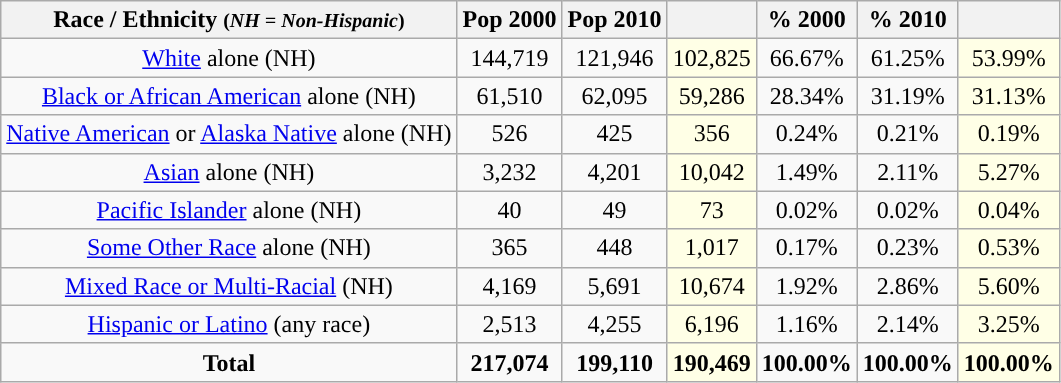<table class="wikitable" style="text-align:center;">
<tr>
<th>Race / Ethnicity <small>(<em>NH = Non-Hispanic</em>)</small></th>
<th>Pop 2000</th>
<th>Pop 2010</th>
<th></th>
<th>% 2000</th>
<th>% 2010</th>
<th></th>
</tr>
<tr>
<td><a href='#'>White</a> alone (NH)</td>
<td>144,719</td>
<td>121,946</td>
<td style='background: #ffffe6;'>102,825</td>
<td>66.67%</td>
<td>61.25%</td>
<td style='background: #ffffe6;'>53.99%</td>
</tr>
<tr>
<td><a href='#'>Black or African American</a> alone (NH)</td>
<td>61,510</td>
<td>62,095</td>
<td style='background: #ffffe6;'>59,286</td>
<td>28.34%</td>
<td>31.19%</td>
<td style='background: #ffffe6;'>31.13%</td>
</tr>
<tr>
<td><a href='#'>Native American</a> or <a href='#'>Alaska Native</a> alone (NH)</td>
<td>526</td>
<td>425</td>
<td style='background: #ffffe6;'>356</td>
<td>0.24%</td>
<td>0.21%</td>
<td style='background: #ffffe6;'>0.19%</td>
</tr>
<tr>
<td><a href='#'>Asian</a> alone (NH)</td>
<td>3,232</td>
<td>4,201</td>
<td style='background: #ffffe6;'>10,042</td>
<td>1.49%</td>
<td>2.11%</td>
<td style='background: #ffffe6;'>5.27%</td>
</tr>
<tr>
<td><a href='#'>Pacific Islander</a> alone (NH)</td>
<td>40</td>
<td>49</td>
<td style='background: #ffffe6;'>73</td>
<td>0.02%</td>
<td>0.02%</td>
<td style='background: #ffffe6;'>0.04%</td>
</tr>
<tr>
<td><a href='#'>Some Other Race</a> alone (NH)</td>
<td>365</td>
<td>448</td>
<td style='background: #ffffe6;'>1,017</td>
<td>0.17%</td>
<td>0.23%</td>
<td style='background: #ffffe6;'>0.53%</td>
</tr>
<tr>
<td><a href='#'>Mixed Race or Multi-Racial</a> (NH)</td>
<td>4,169</td>
<td>5,691</td>
<td style='background: #ffffe6;'>10,674</td>
<td>1.92%</td>
<td>2.86%</td>
<td style='background: #ffffe6;'>5.60%</td>
</tr>
<tr>
<td><a href='#'>Hispanic or Latino</a> (any race)</td>
<td>2,513</td>
<td>4,255</td>
<td style='background: #ffffe6;'>6,196</td>
<td>1.16%</td>
<td>2.14%</td>
<td style='background: #ffffe6;'>3.25%</td>
</tr>
<tr>
<td><strong>Total</strong></td>
<td><strong>217,074</strong></td>
<td><strong>199,110</strong></td>
<td style='background: #ffffe6;'><strong>190,469</strong></td>
<td><strong>100.00%</strong></td>
<td><strong>100.00%</strong></td>
<td style='background: #ffffe6;'><strong>100.00%</strong></td>
</tr>
</table>
